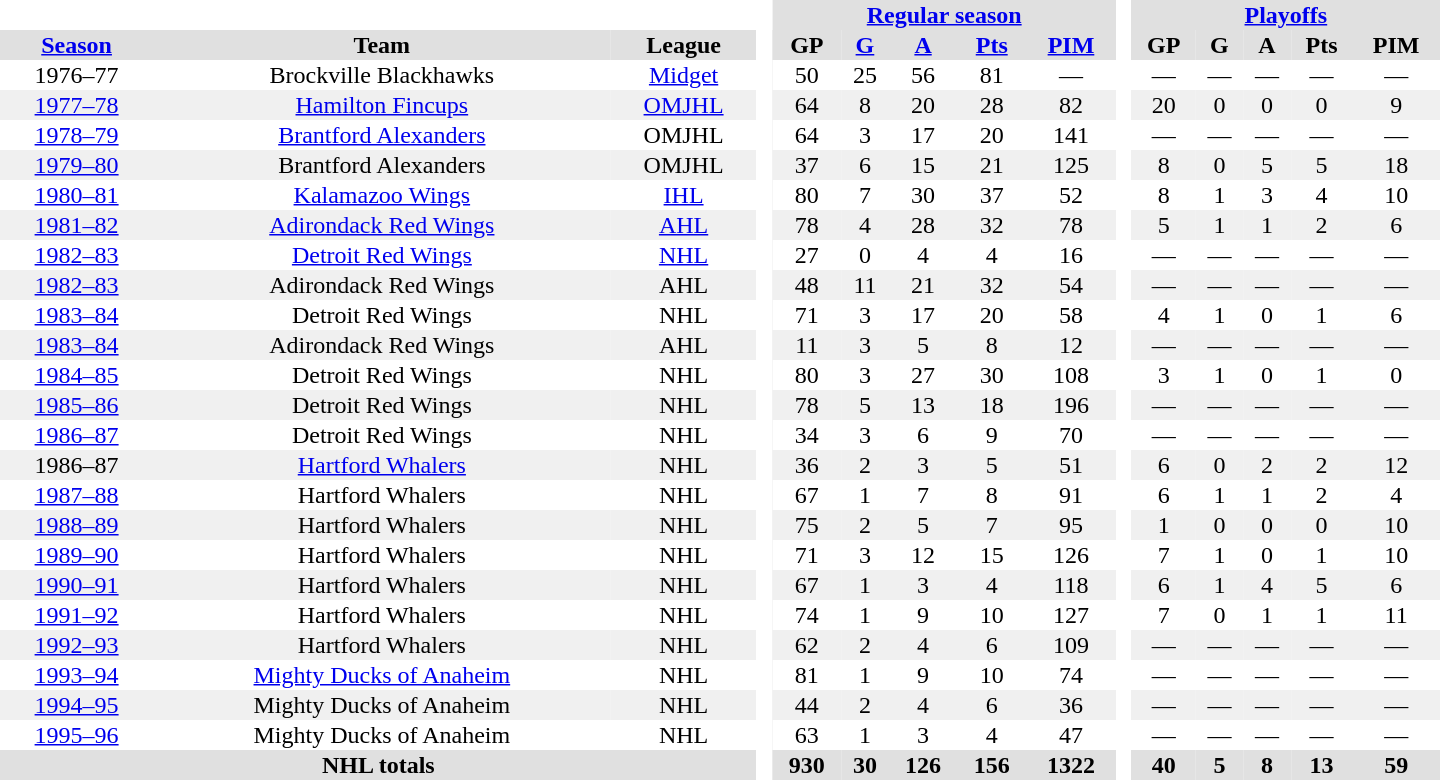<table border="0" cellpadding="1" cellspacing="0" style="text-align:center; width:60em">
<tr bgcolor="#e0e0e0">
<th colspan="3" bgcolor="#ffffff"> </th>
<th rowspan="99" bgcolor="#ffffff"> </th>
<th colspan="5"><a href='#'>Regular season</a></th>
<th rowspan="99" bgcolor="#ffffff"> </th>
<th colspan="5"><a href='#'>Playoffs</a></th>
</tr>
<tr bgcolor="#e0e0e0">
<th><a href='#'>Season</a></th>
<th>Team</th>
<th>League</th>
<th>GP</th>
<th><a href='#'>G</a></th>
<th><a href='#'>A</a></th>
<th><a href='#'>Pts</a></th>
<th><a href='#'>PIM</a></th>
<th>GP</th>
<th>G</th>
<th>A</th>
<th>Pts</th>
<th>PIM</th>
</tr>
<tr>
<td>1976–77</td>
<td>Brockville Blackhawks</td>
<td><a href='#'>Midget</a></td>
<td>50</td>
<td>25</td>
<td>56</td>
<td>81</td>
<td>—</td>
<td>—</td>
<td>—</td>
<td>—</td>
<td>—</td>
<td>—</td>
</tr>
<tr bgcolor="#f0f0f0">
<td><a href='#'>1977–78</a></td>
<td><a href='#'>Hamilton Fincups</a></td>
<td><a href='#'>OMJHL</a></td>
<td>64</td>
<td>8</td>
<td>20</td>
<td>28</td>
<td>82</td>
<td>20</td>
<td>0</td>
<td>0</td>
<td>0</td>
<td>9</td>
</tr>
<tr>
<td><a href='#'>1978–79</a></td>
<td><a href='#'>Brantford Alexanders</a></td>
<td>OMJHL</td>
<td>64</td>
<td>3</td>
<td>17</td>
<td>20</td>
<td>141</td>
<td>—</td>
<td>—</td>
<td>—</td>
<td>—</td>
<td>—</td>
</tr>
<tr bgcolor="#f0f0f0">
<td><a href='#'>1979–80</a></td>
<td>Brantford Alexanders</td>
<td>OMJHL</td>
<td>37</td>
<td>6</td>
<td>15</td>
<td>21</td>
<td>125</td>
<td>8</td>
<td>0</td>
<td>5</td>
<td>5</td>
<td>18</td>
</tr>
<tr>
<td><a href='#'>1980–81</a></td>
<td><a href='#'>Kalamazoo Wings</a></td>
<td><a href='#'>IHL</a></td>
<td>80</td>
<td>7</td>
<td>30</td>
<td>37</td>
<td>52</td>
<td>8</td>
<td>1</td>
<td>3</td>
<td>4</td>
<td>10</td>
</tr>
<tr bgcolor="#f0f0f0">
<td><a href='#'>1981–82</a></td>
<td><a href='#'>Adirondack Red Wings</a></td>
<td><a href='#'>AHL</a></td>
<td>78</td>
<td>4</td>
<td>28</td>
<td>32</td>
<td>78</td>
<td>5</td>
<td>1</td>
<td>1</td>
<td>2</td>
<td>6</td>
</tr>
<tr>
<td><a href='#'>1982–83</a></td>
<td><a href='#'>Detroit Red Wings</a></td>
<td><a href='#'>NHL</a></td>
<td>27</td>
<td>0</td>
<td>4</td>
<td>4</td>
<td>16</td>
<td>—</td>
<td>—</td>
<td>—</td>
<td>—</td>
<td>—</td>
</tr>
<tr bgcolor="#f0f0f0">
<td><a href='#'>1982–83</a></td>
<td>Adirondack Red Wings</td>
<td>AHL</td>
<td>48</td>
<td>11</td>
<td>21</td>
<td>32</td>
<td>54</td>
<td>—</td>
<td>—</td>
<td>—</td>
<td>—</td>
<td>—</td>
</tr>
<tr>
<td><a href='#'>1983–84</a></td>
<td>Detroit Red Wings</td>
<td>NHL</td>
<td>71</td>
<td>3</td>
<td>17</td>
<td>20</td>
<td>58</td>
<td>4</td>
<td>1</td>
<td>0</td>
<td>1</td>
<td>6</td>
</tr>
<tr bgcolor="#f0f0f0">
<td><a href='#'>1983–84</a></td>
<td>Adirondack Red Wings</td>
<td>AHL</td>
<td>11</td>
<td>3</td>
<td>5</td>
<td>8</td>
<td>12</td>
<td>—</td>
<td>—</td>
<td>—</td>
<td>—</td>
<td>—</td>
</tr>
<tr>
<td><a href='#'>1984–85</a></td>
<td>Detroit Red Wings</td>
<td>NHL</td>
<td>80</td>
<td>3</td>
<td>27</td>
<td>30</td>
<td>108</td>
<td>3</td>
<td>1</td>
<td>0</td>
<td>1</td>
<td>0</td>
</tr>
<tr bgcolor="#f0f0f0">
<td><a href='#'>1985–86</a></td>
<td>Detroit Red Wings</td>
<td>NHL</td>
<td>78</td>
<td>5</td>
<td>13</td>
<td>18</td>
<td>196</td>
<td>—</td>
<td>—</td>
<td>—</td>
<td>—</td>
<td>—</td>
</tr>
<tr>
<td><a href='#'>1986–87</a></td>
<td>Detroit Red Wings</td>
<td>NHL</td>
<td>34</td>
<td>3</td>
<td>6</td>
<td>9</td>
<td>70</td>
<td>—</td>
<td>—</td>
<td>—</td>
<td>—</td>
<td>—</td>
</tr>
<tr bgcolor="#f0f0f0">
<td>1986–87</td>
<td><a href='#'>Hartford Whalers</a></td>
<td>NHL</td>
<td>36</td>
<td>2</td>
<td>3</td>
<td>5</td>
<td>51</td>
<td>6</td>
<td>0</td>
<td>2</td>
<td>2</td>
<td>12</td>
</tr>
<tr>
<td><a href='#'>1987–88</a></td>
<td>Hartford Whalers</td>
<td>NHL</td>
<td>67</td>
<td>1</td>
<td>7</td>
<td>8</td>
<td>91</td>
<td>6</td>
<td>1</td>
<td>1</td>
<td>2</td>
<td>4</td>
</tr>
<tr bgcolor="#f0f0f0">
<td><a href='#'>1988–89</a></td>
<td>Hartford Whalers</td>
<td>NHL</td>
<td>75</td>
<td>2</td>
<td>5</td>
<td>7</td>
<td>95</td>
<td>1</td>
<td>0</td>
<td>0</td>
<td>0</td>
<td>10</td>
</tr>
<tr>
<td><a href='#'>1989–90</a></td>
<td>Hartford Whalers</td>
<td>NHL</td>
<td>71</td>
<td>3</td>
<td>12</td>
<td>15</td>
<td>126</td>
<td>7</td>
<td>1</td>
<td>0</td>
<td>1</td>
<td>10</td>
</tr>
<tr bgcolor="#f0f0f0">
<td><a href='#'>1990–91</a></td>
<td>Hartford Whalers</td>
<td>NHL</td>
<td>67</td>
<td>1</td>
<td>3</td>
<td>4</td>
<td>118</td>
<td>6</td>
<td>1</td>
<td>4</td>
<td>5</td>
<td>6</td>
</tr>
<tr>
<td><a href='#'>1991–92</a></td>
<td>Hartford Whalers</td>
<td>NHL</td>
<td>74</td>
<td>1</td>
<td>9</td>
<td>10</td>
<td>127</td>
<td>7</td>
<td>0</td>
<td>1</td>
<td>1</td>
<td>11</td>
</tr>
<tr bgcolor="#f0f0f0">
<td><a href='#'>1992–93</a></td>
<td>Hartford Whalers</td>
<td>NHL</td>
<td>62</td>
<td>2</td>
<td>4</td>
<td>6</td>
<td>109</td>
<td>—</td>
<td>—</td>
<td>—</td>
<td>—</td>
<td>—</td>
</tr>
<tr>
<td><a href='#'>1993–94</a></td>
<td><a href='#'>Mighty Ducks of Anaheim</a></td>
<td>NHL</td>
<td>81</td>
<td>1</td>
<td>9</td>
<td>10</td>
<td>74</td>
<td>—</td>
<td>—</td>
<td>—</td>
<td>—</td>
<td>—</td>
</tr>
<tr bgcolor="#f0f0f0">
<td><a href='#'>1994–95</a></td>
<td>Mighty Ducks of Anaheim</td>
<td>NHL</td>
<td>44</td>
<td>2</td>
<td>4</td>
<td>6</td>
<td>36</td>
<td>—</td>
<td>—</td>
<td>—</td>
<td>—</td>
<td>—</td>
</tr>
<tr>
<td><a href='#'>1995–96</a></td>
<td>Mighty Ducks of Anaheim</td>
<td>NHL</td>
<td>63</td>
<td>1</td>
<td>3</td>
<td>4</td>
<td>47</td>
<td>—</td>
<td>—</td>
<td>—</td>
<td>—</td>
<td>—</td>
</tr>
<tr bgcolor="#e0e0e0">
<th colspan=3>NHL totals</th>
<th>930</th>
<th>30</th>
<th>126</th>
<th>156</th>
<th>1322</th>
<th>40</th>
<th>5</th>
<th>8</th>
<th>13</th>
<th>59</th>
</tr>
</table>
